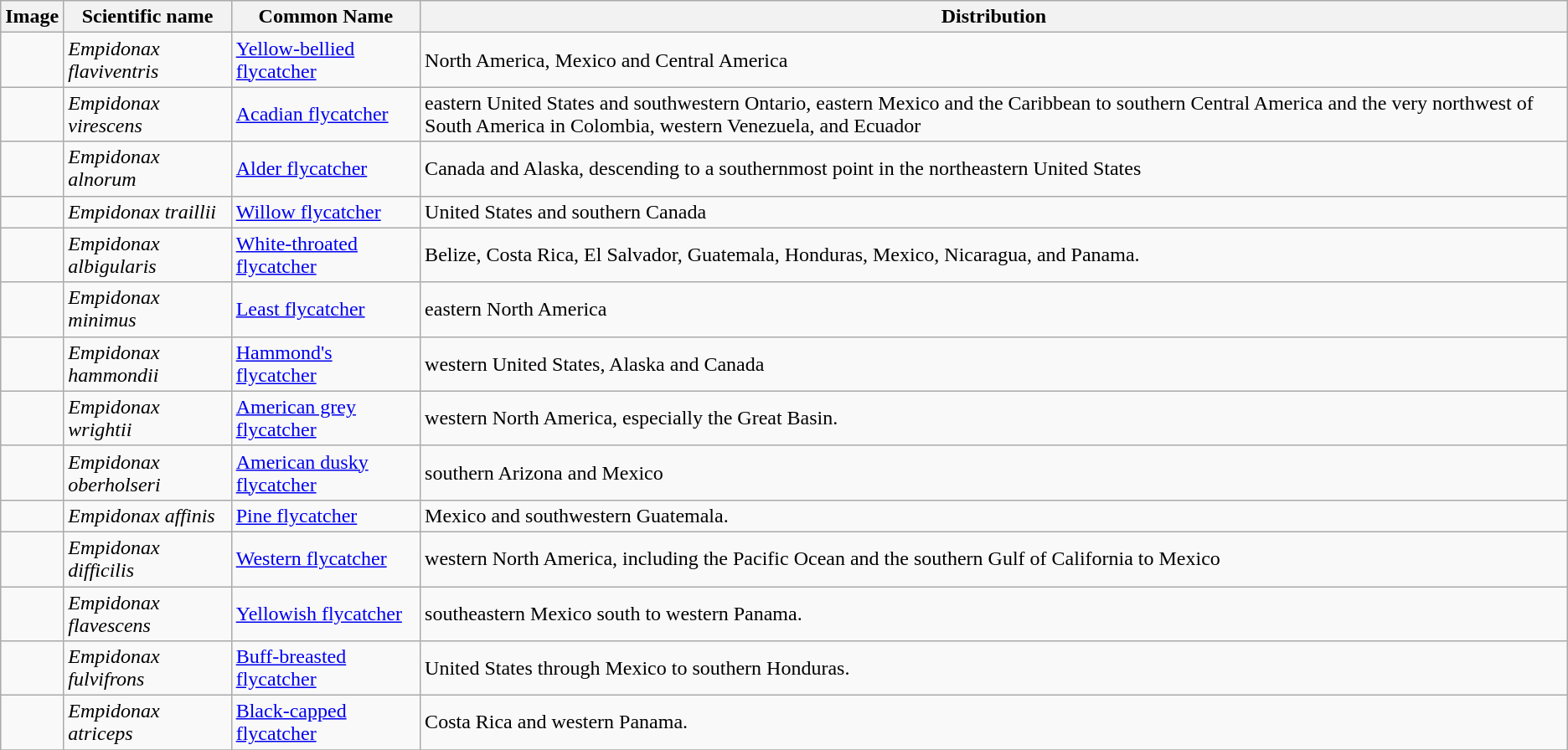<table class="wikitable">
<tr>
<th>Image</th>
<th>Scientific name</th>
<th>Common Name</th>
<th>Distribution</th>
</tr>
<tr>
<td></td>
<td><em>Empidonax flaviventris</em></td>
<td><a href='#'>Yellow-bellied flycatcher</a></td>
<td>North America,  Mexico and Central America</td>
</tr>
<tr>
<td></td>
<td><em>Empidonax virescens</em></td>
<td><a href='#'>Acadian flycatcher</a></td>
<td>eastern United States and southwestern Ontario, eastern Mexico and the Caribbean to southern Central America and the very northwest of South America in Colombia, western Venezuela, and Ecuador</td>
</tr>
<tr>
<td></td>
<td><em>Empidonax alnorum</em></td>
<td><a href='#'>Alder flycatcher</a></td>
<td>Canada and Alaska, descending to a southernmost point in the northeastern United States</td>
</tr>
<tr>
<td></td>
<td><em>Empidonax traillii</em></td>
<td><a href='#'>Willow flycatcher</a></td>
<td>United States and southern Canada</td>
</tr>
<tr>
<td></td>
<td><em>Empidonax albigularis</em></td>
<td><a href='#'>White-throated flycatcher</a></td>
<td>Belize, Costa Rica, El Salvador, Guatemala, Honduras, Mexico, Nicaragua, and Panama.</td>
</tr>
<tr>
<td></td>
<td><em>Empidonax minimus</em></td>
<td><a href='#'>Least flycatcher</a></td>
<td>eastern North America</td>
</tr>
<tr>
<td></td>
<td><em>Empidonax hammondii</em></td>
<td><a href='#'>Hammond's flycatcher</a></td>
<td>western United States, Alaska and Canada</td>
</tr>
<tr>
<td></td>
<td><em>Empidonax wrightii</em></td>
<td><a href='#'>American grey flycatcher</a></td>
<td>western North America, especially the Great Basin.</td>
</tr>
<tr>
<td></td>
<td><em>Empidonax oberholseri</em></td>
<td><a href='#'>American dusky flycatcher</a></td>
<td>southern Arizona and Mexico</td>
</tr>
<tr>
<td></td>
<td><em>Empidonax affinis</em></td>
<td><a href='#'>Pine flycatcher</a></td>
<td>Mexico and southwestern Guatemala.</td>
</tr>
<tr>
<td></td>
<td><em>Empidonax difficilis</em></td>
<td><a href='#'>Western flycatcher</a></td>
<td>western North America, including the Pacific Ocean and the southern Gulf of California to Mexico</td>
</tr>
<tr>
<td></td>
<td><em>Empidonax flavescens</em></td>
<td><a href='#'>Yellowish flycatcher</a></td>
<td>southeastern Mexico south to western Panama.</td>
</tr>
<tr>
<td></td>
<td><em>Empidonax fulvifrons</em></td>
<td><a href='#'>Buff-breasted flycatcher</a></td>
<td>United States through Mexico to southern Honduras.</td>
</tr>
<tr>
<td></td>
<td><em>Empidonax atriceps</em></td>
<td><a href='#'>Black-capped flycatcher</a></td>
<td>Costa Rica and western Panama.</td>
</tr>
<tr>
</tr>
</table>
